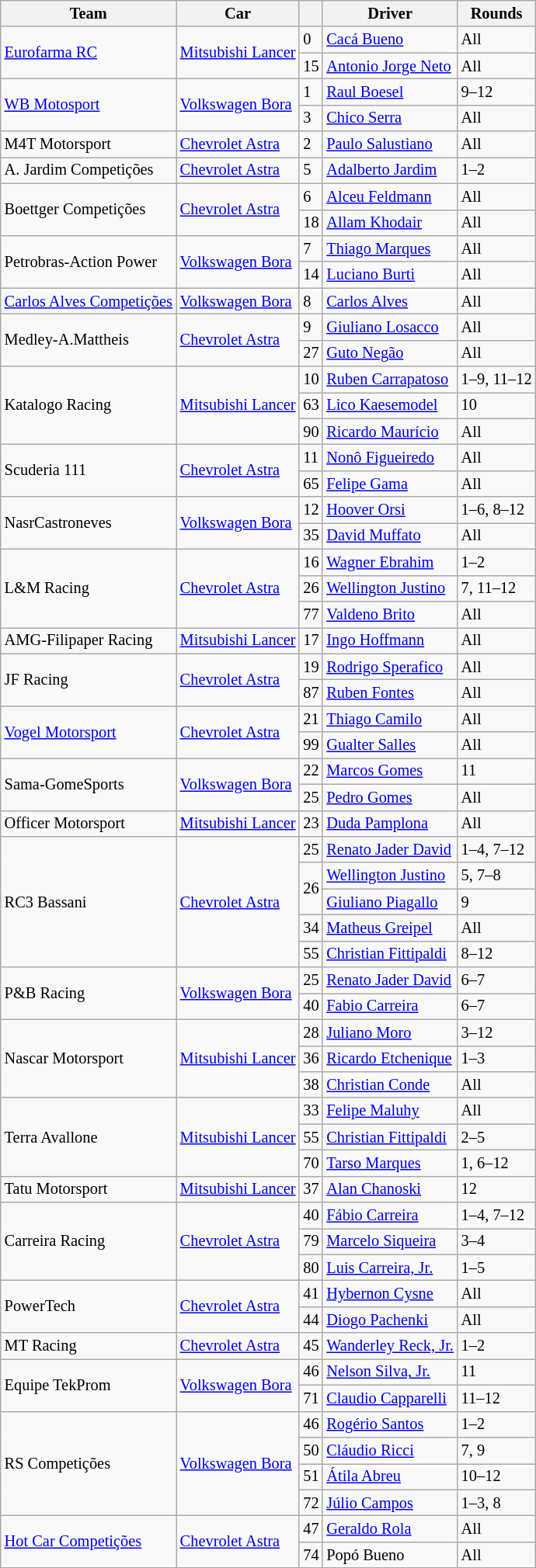<table class="wikitable" style="font-size: 85%">
<tr>
<th>Team</th>
<th>Car</th>
<th></th>
<th>Driver</th>
<th>Rounds</th>
</tr>
<tr>
<td rowspan=2><a href='#'>Eurofarma RC</a></td>
<td rowspan=2><a href='#'>Mitsubishi Lancer</a></td>
<td>0</td>
<td><a href='#'>Cacá Bueno</a></td>
<td>All</td>
</tr>
<tr>
<td>15</td>
<td><a href='#'>Antonio Jorge Neto</a></td>
<td>All</td>
</tr>
<tr>
<td rowspan=2><a href='#'>WB Motosport</a></td>
<td rowspan=2><a href='#'>Volkswagen Bora</a></td>
<td>1</td>
<td><a href='#'>Raul Boesel</a></td>
<td>9–12</td>
</tr>
<tr>
<td>3</td>
<td><a href='#'>Chico Serra</a></td>
<td>All</td>
</tr>
<tr>
<td>M4T Motorsport</td>
<td><a href='#'>Chevrolet Astra</a></td>
<td>2</td>
<td><a href='#'>Paulo Salustiano</a></td>
<td>All</td>
</tr>
<tr>
<td>A. Jardim Competições</td>
<td><a href='#'>Chevrolet Astra</a></td>
<td>5</td>
<td><a href='#'>Adalberto Jardim</a></td>
<td>1–2</td>
</tr>
<tr>
<td rowspan=2>Boettger Competições</td>
<td rowspan=2><a href='#'>Chevrolet Astra</a></td>
<td>6</td>
<td><a href='#'>Alceu Feldmann</a></td>
<td>All</td>
</tr>
<tr>
<td>18</td>
<td><a href='#'>Allam Khodair</a></td>
<td>All</td>
</tr>
<tr>
<td rowspan=2>Petrobras-Action Power</td>
<td rowspan=2><a href='#'>Volkswagen Bora</a></td>
<td>7</td>
<td><a href='#'>Thiago Marques</a></td>
<td>All</td>
</tr>
<tr>
<td>14</td>
<td><a href='#'>Luciano Burti</a></td>
<td>All</td>
</tr>
<tr>
<td><a href='#'>Carlos Alves Competições</a></td>
<td><a href='#'>Volkswagen Bora</a></td>
<td>8</td>
<td><a href='#'>Carlos Alves</a></td>
<td>All</td>
</tr>
<tr>
<td rowspan=2>Medley-A.Mattheis</td>
<td rowspan=2><a href='#'>Chevrolet Astra</a></td>
<td>9</td>
<td><a href='#'>Giuliano Losacco</a></td>
<td>All</td>
</tr>
<tr>
<td>27</td>
<td><a href='#'>Guto Negão</a></td>
<td>All</td>
</tr>
<tr>
<td rowspan=3>Katalogo Racing</td>
<td rowspan=3><a href='#'>Mitsubishi Lancer</a></td>
<td>10</td>
<td><a href='#'>Ruben Carrapatoso</a></td>
<td>1–9, 11–12</td>
</tr>
<tr>
<td>63</td>
<td><a href='#'>Lico Kaesemodel</a></td>
<td>10</td>
</tr>
<tr>
<td>90</td>
<td><a href='#'>Ricardo Maurício</a></td>
<td>All</td>
</tr>
<tr>
<td rowspan=2>Scuderia 111</td>
<td rowspan=2><a href='#'>Chevrolet Astra</a></td>
<td>11</td>
<td><a href='#'>Nonô Figueiredo</a></td>
<td>All</td>
</tr>
<tr>
<td>65</td>
<td><a href='#'>Felipe Gama</a></td>
<td>All</td>
</tr>
<tr>
<td rowspan=2>NasrCastroneves</td>
<td rowspan=2><a href='#'>Volkswagen Bora</a></td>
<td>12</td>
<td><a href='#'>Hoover Orsi</a></td>
<td>1–6, 8–12</td>
</tr>
<tr>
<td>35</td>
<td><a href='#'>David Muffato</a></td>
<td>All</td>
</tr>
<tr>
<td rowspan=3>L&M Racing</td>
<td rowspan=3><a href='#'>Chevrolet Astra</a></td>
<td>16</td>
<td><a href='#'>Wagner Ebrahim</a></td>
<td>1–2</td>
</tr>
<tr>
<td>26</td>
<td><a href='#'>Wellington Justino</a></td>
<td>7, 11–12</td>
</tr>
<tr>
<td>77</td>
<td><a href='#'>Valdeno Brito</a></td>
<td>All</td>
</tr>
<tr>
<td>AMG-Filipaper Racing</td>
<td><a href='#'>Mitsubishi Lancer</a></td>
<td>17</td>
<td><a href='#'>Ingo Hoffmann</a></td>
<td>All</td>
</tr>
<tr>
<td rowspan=2>JF Racing</td>
<td rowspan=2><a href='#'>Chevrolet Astra</a></td>
<td>19</td>
<td><a href='#'>Rodrigo Sperafico</a></td>
<td>All</td>
</tr>
<tr>
<td>87</td>
<td><a href='#'>Ruben Fontes</a></td>
<td>All</td>
</tr>
<tr>
<td rowspan=2><a href='#'>Vogel Motorsport</a></td>
<td rowspan=2><a href='#'>Chevrolet Astra</a></td>
<td>21</td>
<td><a href='#'>Thiago Camilo</a></td>
<td>All</td>
</tr>
<tr>
<td>99</td>
<td><a href='#'>Gualter Salles</a></td>
<td>All</td>
</tr>
<tr>
<td rowspan=2>Sama-GomeSports</td>
<td rowspan=2><a href='#'>Volkswagen Bora</a></td>
<td>22</td>
<td><a href='#'>Marcos Gomes</a></td>
<td>11</td>
</tr>
<tr>
<td>25</td>
<td><a href='#'>Pedro Gomes</a></td>
<td>All</td>
</tr>
<tr>
<td>Officer Motorsport</td>
<td><a href='#'>Mitsubishi Lancer</a></td>
<td>23</td>
<td><a href='#'>Duda Pamplona</a></td>
<td>All</td>
</tr>
<tr>
<td rowspan=5>RC3 Bassani</td>
<td rowspan=5><a href='#'>Chevrolet Astra</a></td>
<td>25</td>
<td><a href='#'>Renato Jader David</a></td>
<td>1–4, 7–12</td>
</tr>
<tr>
<td rowspan=2 align=right>26</td>
<td><a href='#'>Wellington Justino</a></td>
<td>5, 7–8</td>
</tr>
<tr>
<td><a href='#'>Giuliano Piagallo</a></td>
<td>9</td>
</tr>
<tr>
<td>34</td>
<td><a href='#'>Matheus Greipel</a></td>
<td>All</td>
</tr>
<tr>
<td>55</td>
<td><a href='#'>Christian Fittipaldi</a></td>
<td>8–12</td>
</tr>
<tr>
<td rowspan=2>P&B Racing</td>
<td rowspan=2><a href='#'>Volkswagen Bora</a></td>
<td>25</td>
<td><a href='#'>Renato Jader David</a></td>
<td>6–7</td>
</tr>
<tr>
<td>40</td>
<td><a href='#'>Fabio Carreira</a></td>
<td>6–7</td>
</tr>
<tr>
<td rowspan=3>Nascar Motorsport</td>
<td rowspan=3><a href='#'>Mitsubishi Lancer</a></td>
<td>28</td>
<td><a href='#'>Juliano Moro</a></td>
<td>3–12</td>
</tr>
<tr>
<td>36</td>
<td><a href='#'>Ricardo Etchenique</a></td>
<td>1–3</td>
</tr>
<tr>
<td>38</td>
<td><a href='#'>Christian Conde</a></td>
<td>All</td>
</tr>
<tr>
<td rowspan=3>Terra Avallone</td>
<td rowspan=3><a href='#'>Mitsubishi Lancer</a></td>
<td>33</td>
<td><a href='#'>Felipe Maluhy</a></td>
<td>All</td>
</tr>
<tr>
<td>55</td>
<td><a href='#'>Christian Fittipaldi</a></td>
<td>2–5</td>
</tr>
<tr>
<td>70</td>
<td><a href='#'>Tarso Marques</a></td>
<td>1, 6–12</td>
</tr>
<tr>
<td>Tatu Motorsport</td>
<td><a href='#'>Mitsubishi Lancer</a></td>
<td>37</td>
<td><a href='#'>Alan Chanoski</a></td>
<td>12</td>
</tr>
<tr>
<td rowspan=3>Carreira Racing</td>
<td rowspan=3><a href='#'>Chevrolet Astra</a></td>
<td>40</td>
<td><a href='#'>Fábio Carreira</a></td>
<td>1–4, 7–12</td>
</tr>
<tr>
<td>79</td>
<td><a href='#'>Marcelo Siqueira</a></td>
<td>3–4</td>
</tr>
<tr>
<td>80</td>
<td><a href='#'>Luis Carreira, Jr.</a></td>
<td>1–5</td>
</tr>
<tr>
<td rowspan=2>PowerTech</td>
<td rowspan=2><a href='#'>Chevrolet Astra</a></td>
<td>41</td>
<td><a href='#'>Hybernon Cysne</a></td>
<td>All</td>
</tr>
<tr>
<td>44</td>
<td><a href='#'>Diogo Pachenki</a></td>
<td>All</td>
</tr>
<tr>
<td>MT Racing</td>
<td><a href='#'>Chevrolet Astra</a></td>
<td>45</td>
<td><a href='#'>Wanderley Reck, Jr.</a></td>
<td>1–2</td>
</tr>
<tr>
<td rowspan=2>Equipe TekProm</td>
<td rowspan=2><a href='#'>Volkswagen Bora</a></td>
<td>46</td>
<td><a href='#'>Nelson Silva, Jr.</a></td>
<td>11</td>
</tr>
<tr>
<td>71</td>
<td><a href='#'>Claudio Capparelli</a></td>
<td>11–12</td>
</tr>
<tr>
<td rowspan=4>RS Competições</td>
<td rowspan=4><a href='#'>Volkswagen Bora</a></td>
<td>46</td>
<td><a href='#'>Rogério Santos</a></td>
<td>1–2</td>
</tr>
<tr>
<td>50</td>
<td><a href='#'>Cláudio Ricci</a></td>
<td>7, 9</td>
</tr>
<tr>
<td>51</td>
<td><a href='#'>Átila Abreu</a></td>
<td>10–12</td>
</tr>
<tr>
<td>72</td>
<td><a href='#'>Júlio Campos</a></td>
<td>1–3, 8</td>
</tr>
<tr>
<td rowspan=2><a href='#'>Hot Car Competições</a></td>
<td rowspan=2><a href='#'>Chevrolet Astra</a></td>
<td>47</td>
<td><a href='#'>Geraldo Rola</a></td>
<td>All</td>
</tr>
<tr>
<td>74</td>
<td>Popó Bueno</td>
<td>All</td>
</tr>
</table>
